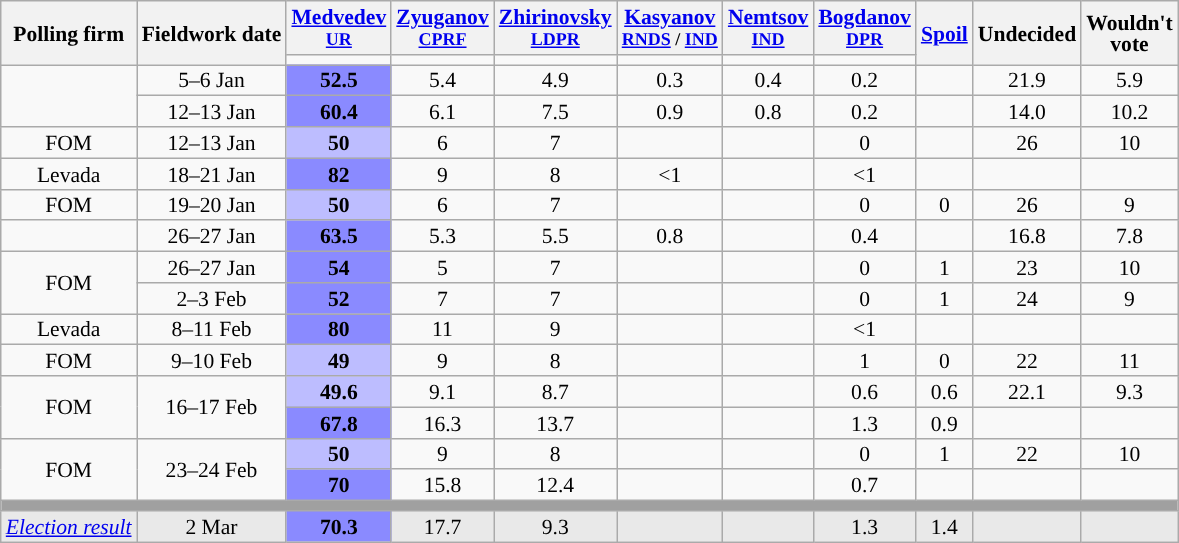<table class="wikitable" style="text-align:center; font-size:90%; line-height:14px">
<tr>
<th rowspan=2>Polling firm</th>
<th rowspan=2>Fieldwork date</th>
<th><a href='#'>Medvedev</a><br><small><a href='#'>UR</a></small></th>
<th><a href='#'>Zyuganov</a><br><small><a href='#'>CPRF</a></small></th>
<th><a href='#'>Zhirinovsky</a><br><small><a href='#'>LDPR</a></small></th>
<th><a href='#'>Kasyanov</a><br><small><a href='#'>RNDS</a> / <a href='#'>IND</a></small></th>
<th><a href='#'>Nemtsov</a><br><small><a href='#'>IND</a></small></th>
<th><a href='#'>Bogdanov</a><br><small><a href='#'>DPR</a></small></th>
<th rowspan=2><a href='#'>Spoil</a></th>
<th rowspan=2>Undecided</th>
<th rowspan=2>Wouldn't<br>vote</th>
</tr>
<tr>
<td></td>
<td></td>
<td></td>
<td></td>
<td></td>
<td></td>
</tr>
<tr>
<td rowspan=2></td>
<td>5–6 Jan</td>
<th style="background:#8A8AFF">52.5</th>
<td>5.4</td>
<td>4.9</td>
<td>0.3</td>
<td>0.4</td>
<td>0.2</td>
<td></td>
<td>21.9</td>
<td>5.9</td>
</tr>
<tr>
<td>12–13 Jan</td>
<th style="background:#8A8AFF">60.4</th>
<td>6.1</td>
<td>7.5</td>
<td>0.9</td>
<td>0.8</td>
<td>0.2</td>
<td></td>
<td>14.0</td>
<td>10.2</td>
</tr>
<tr>
<td>FOM</td>
<td>12–13 Jan</td>
<th style="background:#BDBDFF">50</th>
<td>6</td>
<td>7</td>
<td></td>
<td></td>
<td>0</td>
<td></td>
<td>26</td>
<td>10</td>
</tr>
<tr>
<td>Levada</td>
<td>18–21 Jan</td>
<th style="background:#8A8AFF">82</th>
<td>9</td>
<td>8</td>
<td><1</td>
<td></td>
<td><1</td>
<td></td>
<td></td>
<td></td>
</tr>
<tr>
<td>FOM</td>
<td>19–20 Jan</td>
<th style="background:#BDBDFF">50</th>
<td>6</td>
<td>7</td>
<td></td>
<td></td>
<td>0</td>
<td>0</td>
<td>26</td>
<td>9</td>
</tr>
<tr>
<td></td>
<td>26–27 Jan</td>
<th style="background:#8A8AFF">63.5</th>
<td>5.3</td>
<td>5.5</td>
<td>0.8</td>
<td></td>
<td>0.4</td>
<td></td>
<td>16.8</td>
<td>7.8</td>
</tr>
<tr>
<td rowspan="2">FOM</td>
<td>26–27 Jan</td>
<th style="background:#8A8AFF">54</th>
<td>5</td>
<td>7</td>
<td></td>
<td></td>
<td>0</td>
<td>1</td>
<td>23</td>
<td>10</td>
</tr>
<tr>
<td>2–3 Feb</td>
<th style="background:#8A8AFF">52</th>
<td>7</td>
<td>7</td>
<td></td>
<td></td>
<td>0</td>
<td>1</td>
<td>24</td>
<td>9</td>
</tr>
<tr>
<td>Levada</td>
<td>8–11 Feb</td>
<th style="background:#8A8AFF">80</th>
<td>11</td>
<td>9</td>
<td></td>
<td></td>
<td><1</td>
<td></td>
<td></td>
<td></td>
</tr>
<tr>
<td>FOM</td>
<td>9–10 Feb</td>
<th style="background:#BDBDFF">49</th>
<td>9</td>
<td>8</td>
<td></td>
<td></td>
<td>1</td>
<td>0</td>
<td>22</td>
<td>11</td>
</tr>
<tr>
<td rowspan="2">FOM</td>
<td rowspan="2">16–17 Feb</td>
<th style="background:#BDBDFF">49.6</th>
<td>9.1</td>
<td>8.7</td>
<td></td>
<td></td>
<td>0.6</td>
<td>0.6</td>
<td>22.1</td>
<td>9.3</td>
</tr>
<tr>
<th style="background:#8A8AFF">67.8</th>
<td>16.3</td>
<td>13.7</td>
<td></td>
<td></td>
<td>1.3</td>
<td>0.9</td>
<td></td>
<td></td>
</tr>
<tr>
<td rowspan=2>FOM</td>
<td rowspan=2>23–24 Feb</td>
<th style="background:#BDBDFF">50</th>
<td>9</td>
<td>8</td>
<td></td>
<td></td>
<td>0</td>
<td>1</td>
<td>22</td>
<td>10</td>
</tr>
<tr>
<th style="background:#8A8AFF">70</th>
<td>15.8</td>
<td>12.4</td>
<td></td>
<td></td>
<td>0.7</td>
<td></td>
<td></td>
<td></td>
</tr>
<tr>
<td colspan="11" style="background:#A0A0A0"></td>
</tr>
<tr style="background-color:#E9E9E9">
<td><em><a href='#'>Election result</a></em></td>
<td>2 Mar</td>
<th style="background:#8A8AFF">70.3</th>
<td>17.7</td>
<td>9.3</td>
<td></td>
<td></td>
<td>1.3</td>
<td>1.4</td>
<td></td>
<td></td>
</tr>
</table>
